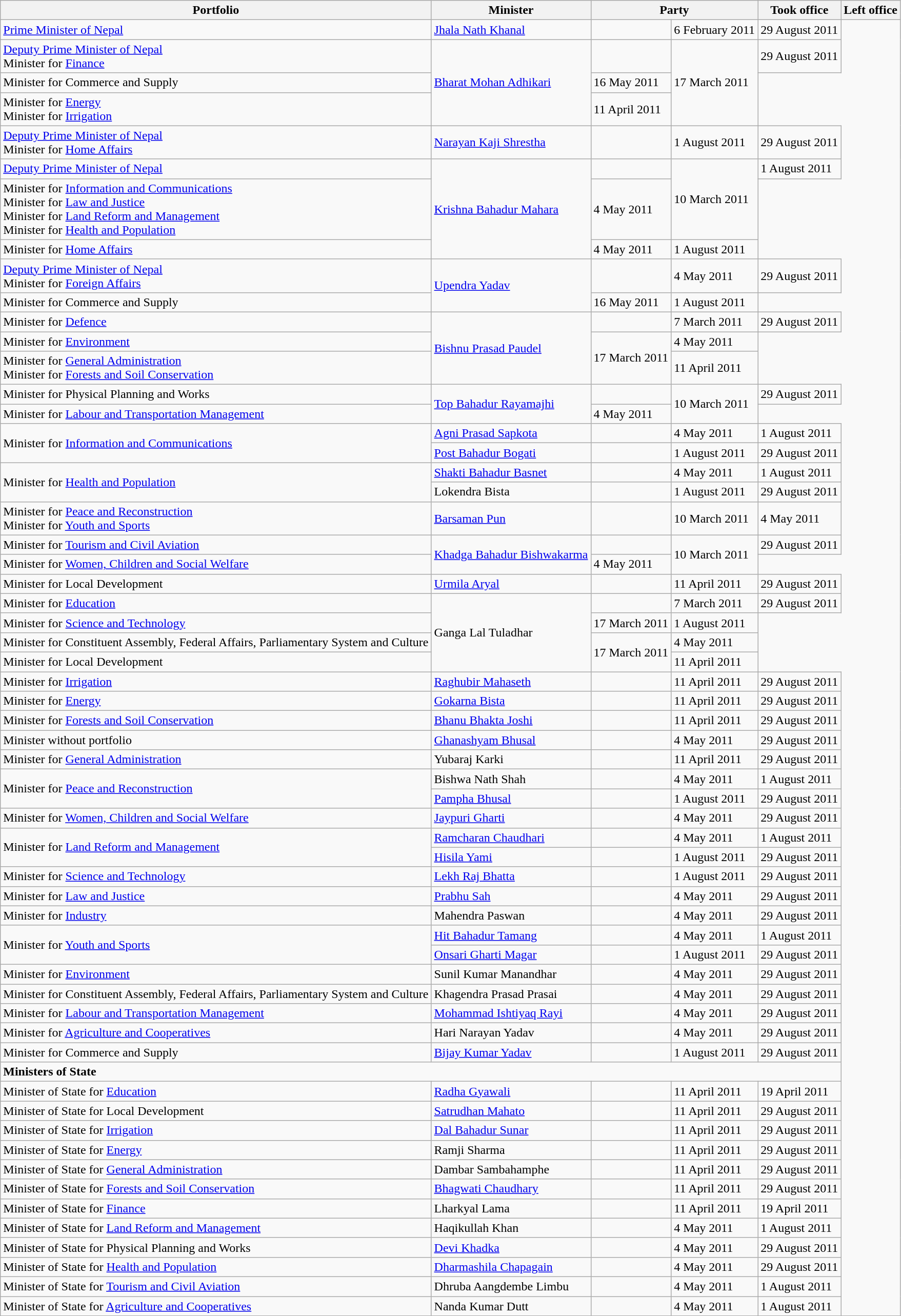<table class="wikitable">
<tr>
<th>Portfolio</th>
<th>Minister</th>
<th colspan="2">Party</th>
<th>Took office</th>
<th>Left office</th>
</tr>
<tr>
<td><a href='#'>Prime Minister of Nepal</a></td>
<td><a href='#'>Jhala Nath Khanal</a></td>
<td></td>
<td>6 February 2011</td>
<td>29 August 2011</td>
</tr>
<tr>
<td><a href='#'>Deputy Prime Minister of Nepal</a><br>Minister for <a href='#'>Finance</a></td>
<td rowspan="3"><a href='#'>Bharat Mohan Adhikari</a></td>
<td></td>
<td rowspan="3">17 March 2011</td>
<td>29 August 2011</td>
</tr>
<tr>
<td>Minister for Commerce and Supply</td>
<td>16 May 2011</td>
</tr>
<tr>
<td>Minister for <a href='#'>Energy</a><br>Minister for <a href='#'>Irrigation</a></td>
<td>11 April 2011</td>
</tr>
<tr>
<td><a href='#'>Deputy Prime Minister of Nepal</a><br>Minister for <a href='#'>Home Affairs</a></td>
<td><a href='#'>Narayan Kaji Shrestha</a></td>
<td></td>
<td>1 August 2011</td>
<td>29 August 2011</td>
</tr>
<tr>
<td><a href='#'>Deputy Prime Minister of Nepal</a></td>
<td rowspan="3"><a href='#'>Krishna Bahadur Mahara</a></td>
<td></td>
<td rowspan="2">10 March 2011</td>
<td>1 August 2011</td>
</tr>
<tr>
<td>Minister for <a href='#'>Information and Communications</a><br>Minister for <a href='#'>Law and Justice</a><br>Minister for <a href='#'>Land Reform and Management</a><br>Minister for <a href='#'>Health and Population</a></td>
<td>4 May 2011</td>
</tr>
<tr>
<td>Minister for <a href='#'>Home Affairs</a></td>
<td>4 May 2011</td>
<td>1 August 2011</td>
</tr>
<tr>
<td><a href='#'>Deputy Prime Minister of Nepal</a><br>Minister for <a href='#'>Foreign Affairs</a></td>
<td rowspan="2"><a href='#'>Upendra Yadav</a></td>
<td></td>
<td>4 May 2011</td>
<td>29 August 2011</td>
</tr>
<tr>
<td>Minister for Commerce and Supply</td>
<td>16 May 2011</td>
<td>1 August 2011</td>
</tr>
<tr>
<td>Minister for <a href='#'>Defence</a></td>
<td rowspan="3"><a href='#'>Bishnu Prasad Paudel</a></td>
<td></td>
<td>7 March 2011</td>
<td>29 August 2011</td>
</tr>
<tr>
<td>Minister for <a href='#'>Environment</a></td>
<td rowspan="2">17 March 2011</td>
<td>4 May 2011</td>
</tr>
<tr>
<td>Minister for <a href='#'>General Administration</a><br>Minister for <a href='#'>Forests and Soil Conservation</a></td>
<td>11 April 2011</td>
</tr>
<tr>
<td>Minister for Physical Planning and Works</td>
<td rowspan="2"><a href='#'>Top Bahadur Rayamajhi</a></td>
<td></td>
<td rowspan="2">10 March 2011</td>
<td>29 August 2011</td>
</tr>
<tr>
<td>Minister for <a href='#'>Labour and Transportation Management</a></td>
<td>4 May 2011</td>
</tr>
<tr>
<td rowspan="2">Minister for <a href='#'>Information and Communications</a></td>
<td><a href='#'>Agni Prasad Sapkota</a></td>
<td></td>
<td>4 May 2011</td>
<td>1 August 2011</td>
</tr>
<tr>
<td><a href='#'>Post Bahadur Bogati</a></td>
<td></td>
<td>1 August 2011</td>
<td>29 August 2011</td>
</tr>
<tr>
<td rowspan="2">Minister for <a href='#'>Health and Population</a></td>
<td><a href='#'>Shakti Bahadur Basnet</a></td>
<td></td>
<td>4 May 2011</td>
<td>1 August 2011</td>
</tr>
<tr>
<td>Lokendra Bista</td>
<td></td>
<td>1 August 2011</td>
<td>29 August 2011</td>
</tr>
<tr>
<td>Minister for <a href='#'>Peace and Reconstruction</a><br>Minister for <a href='#'>Youth and Sports</a></td>
<td><a href='#'>Barsaman Pun</a></td>
<td></td>
<td>10 March 2011</td>
<td>4 May 2011</td>
</tr>
<tr>
<td>Minister for <a href='#'>Tourism and Civil Aviation</a></td>
<td rowspan="2"><a href='#'>Khadga Bahadur Bishwakarma</a></td>
<td></td>
<td rowspan="2">10 March 2011</td>
<td>29 August 2011</td>
</tr>
<tr>
<td>Minister for <a href='#'>Women, Children and Social Welfare</a></td>
<td>4 May 2011</td>
</tr>
<tr>
<td>Minister for Local Development</td>
<td><a href='#'>Urmila Aryal</a></td>
<td></td>
<td>11 April 2011</td>
<td>29 August 2011</td>
</tr>
<tr>
<td>Minister for <a href='#'>Education</a></td>
<td rowspan="4">Ganga Lal Tuladhar</td>
<td></td>
<td>7 March 2011</td>
<td>29 August 2011</td>
</tr>
<tr>
<td>Minister for <a href='#'>Science and Technology</a></td>
<td>17 March 2011</td>
<td>1 August 2011</td>
</tr>
<tr>
<td>Minister for Constituent Assembly, Federal Affairs, Parliamentary System and Culture</td>
<td rowspan="2">17 March 2011</td>
<td>4 May 2011</td>
</tr>
<tr>
<td>Minister for Local Development</td>
<td>11 April 2011</td>
</tr>
<tr>
<td>Minister for <a href='#'>Irrigation</a></td>
<td><a href='#'>Raghubir Mahaseth</a></td>
<td></td>
<td>11 April 2011</td>
<td>29 August 2011</td>
</tr>
<tr>
<td>Minister for <a href='#'>Energy</a></td>
<td><a href='#'>Gokarna Bista</a></td>
<td></td>
<td>11 April 2011</td>
<td>29 August 2011</td>
</tr>
<tr>
<td>Minister for <a href='#'>Forests and Soil Conservation</a></td>
<td><a href='#'>Bhanu Bhakta Joshi</a></td>
<td></td>
<td>11 April 2011</td>
<td>29 August 2011</td>
</tr>
<tr>
<td>Minister without portfolio</td>
<td><a href='#'>Ghanashyam Bhusal</a></td>
<td></td>
<td>4 May 2011</td>
<td>29 August 2011</td>
</tr>
<tr>
<td>Minister for <a href='#'>General Administration</a></td>
<td>Yubaraj Karki</td>
<td></td>
<td>11 April 2011</td>
<td>29 August 2011</td>
</tr>
<tr>
<td rowspan="2">Minister for <a href='#'>Peace and Reconstruction</a></td>
<td>Bishwa Nath Shah</td>
<td></td>
<td>4 May 2011</td>
<td>1 August 2011</td>
</tr>
<tr>
<td><a href='#'>Pampha Bhusal</a></td>
<td></td>
<td>1 August 2011</td>
<td>29 August 2011</td>
</tr>
<tr>
<td>Minister for <a href='#'>Women, Children and Social Welfare</a></td>
<td><a href='#'>Jaypuri Gharti</a></td>
<td></td>
<td>4 May 2011</td>
<td>29 August 2011</td>
</tr>
<tr>
<td rowspan="2">Minister for <a href='#'>Land Reform and Management</a></td>
<td><a href='#'>Ramcharan Chaudhari</a></td>
<td></td>
<td>4 May 2011</td>
<td>1 August 2011</td>
</tr>
<tr>
<td><a href='#'>Hisila Yami</a></td>
<td></td>
<td>1 August 2011</td>
<td>29 August 2011</td>
</tr>
<tr>
<td>Minister for <a href='#'>Science and Technology</a></td>
<td><a href='#'>Lekh Raj Bhatta</a></td>
<td></td>
<td>1 August 2011</td>
<td>29 August 2011</td>
</tr>
<tr>
<td>Minister for <a href='#'>Law and Justice</a></td>
<td><a href='#'>Prabhu Sah</a></td>
<td></td>
<td>4 May 2011</td>
<td>29 August 2011</td>
</tr>
<tr>
<td>Minister for <a href='#'>Industry</a></td>
<td>Mahendra Paswan</td>
<td></td>
<td>4 May 2011</td>
<td>29 August 2011</td>
</tr>
<tr>
<td rowspan="2">Minister for <a href='#'>Youth and Sports</a></td>
<td><a href='#'>Hit Bahadur Tamang</a></td>
<td></td>
<td>4 May 2011</td>
<td>1 August 2011</td>
</tr>
<tr>
<td><a href='#'>Onsari Gharti Magar</a></td>
<td></td>
<td>1 August 2011</td>
<td>29 August 2011</td>
</tr>
<tr>
<td>Minister for <a href='#'>Environment</a></td>
<td>Sunil Kumar Manandhar</td>
<td></td>
<td>4 May 2011</td>
<td>29 August 2011</td>
</tr>
<tr>
<td>Minister for Constituent Assembly, Federal Affairs, Parliamentary System and Culture</td>
<td>Khagendra Prasad Prasai</td>
<td></td>
<td>4 May 2011</td>
<td>29 August 2011</td>
</tr>
<tr>
<td>Minister for <a href='#'>Labour and Transportation Management</a></td>
<td><a href='#'>Mohammad Ishtiyaq Rayi</a></td>
<td></td>
<td>4 May 2011</td>
<td>29 August 2011</td>
</tr>
<tr>
<td>Minister for <a href='#'>Agriculture and Cooperatives</a></td>
<td>Hari Narayan Yadav</td>
<td></td>
<td>4 May 2011</td>
<td>29 August 2011</td>
</tr>
<tr>
<td>Minister for Commerce and Supply</td>
<td><a href='#'>Bijay Kumar Yadav</a></td>
<td></td>
<td>1 August 2011</td>
<td>29 August 2011</td>
</tr>
<tr>
<td colspan="5"><strong>Ministers of State</strong></td>
</tr>
<tr>
<td>Minister of State for <a href='#'>Education</a></td>
<td><a href='#'>Radha Gyawali</a></td>
<td></td>
<td>11 April 2011</td>
<td>19 April 2011</td>
</tr>
<tr>
<td>Minister of State for Local Development</td>
<td><a href='#'>Satrudhan Mahato</a></td>
<td></td>
<td>11 April 2011</td>
<td>29 August 2011</td>
</tr>
<tr>
<td>Minister of State for <a href='#'>Irrigation</a></td>
<td><a href='#'>Dal Bahadur Sunar</a></td>
<td></td>
<td>11 April 2011</td>
<td>29 August 2011</td>
</tr>
<tr>
<td>Minister of State for <a href='#'>Energy</a></td>
<td>Ramji Sharma</td>
<td></td>
<td>11 April 2011</td>
<td>29 August 2011</td>
</tr>
<tr>
<td>Minister of State for <a href='#'>General Administration</a></td>
<td>Dambar Sambahamphe</td>
<td></td>
<td>11 April 2011</td>
<td>29 August 2011</td>
</tr>
<tr>
<td>Minister of State for <a href='#'>Forests and Soil Conservation</a></td>
<td><a href='#'>Bhagwati Chaudhary</a></td>
<td></td>
<td>11 April 2011</td>
<td>29 August 2011</td>
</tr>
<tr>
<td>Minister of State for <a href='#'>Finance</a></td>
<td>Lharkyal Lama</td>
<td></td>
<td>11 April 2011</td>
<td>19 April 2011</td>
</tr>
<tr>
<td>Minister of State for <a href='#'>Land Reform and Management</a></td>
<td>Haqikullah Khan</td>
<td></td>
<td>4 May 2011</td>
<td>1 August 2011</td>
</tr>
<tr>
<td>Minister of State for Physical Planning and Works</td>
<td><a href='#'>Devi Khadka</a></td>
<td></td>
<td>4 May 2011</td>
<td>29 August 2011</td>
</tr>
<tr>
<td>Minister of State for <a href='#'>Health and Population</a></td>
<td><a href='#'>Dharmashila Chapagain</a></td>
<td></td>
<td>4 May 2011</td>
<td>29 August 2011</td>
</tr>
<tr>
<td>Minister of State for <a href='#'>Tourism and Civil Aviation</a></td>
<td>Dhruba Aangdembe Limbu</td>
<td></td>
<td>4 May 2011</td>
<td>1 August 2011</td>
</tr>
<tr>
<td>Minister of State for <a href='#'>Agriculture and Cooperatives</a></td>
<td>Nanda Kumar Dutt</td>
<td></td>
<td>4 May 2011</td>
<td>1 August 2011</td>
</tr>
</table>
